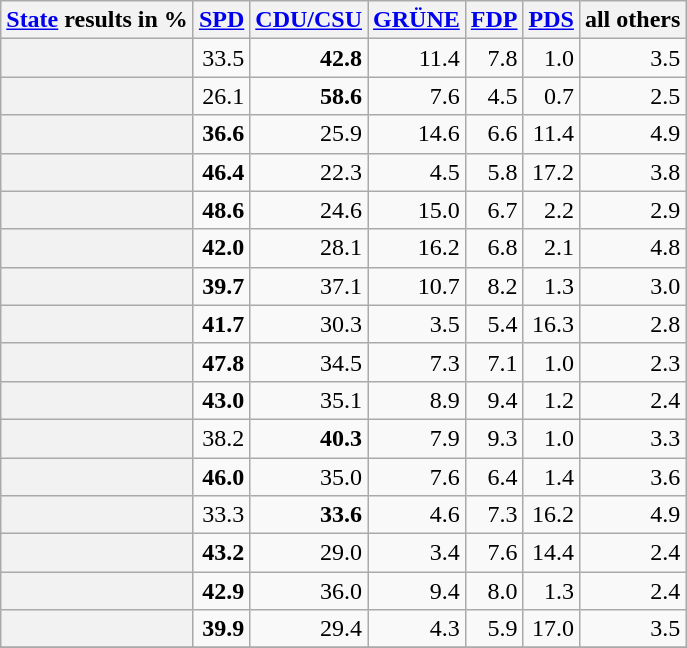<table class="wikitable sortable" style="text-align: right;">
<tr>
<th><a href='#'>State</a> results in %</th>
<th><a href='#'>SPD</a></th>
<th><a href='#'>CDU/CSU</a></th>
<th><a href='#'>GRÜNE</a></th>
<th><a href='#'>FDP</a></th>
<th><a href='#'>PDS</a></th>
<th>all others</th>
</tr>
<tr>
<th style="text-align: left;"></th>
<td>33.5</td>
<td><strong>42.8</strong></td>
<td>11.4</td>
<td>7.8</td>
<td>1.0</td>
<td>3.5</td>
</tr>
<tr>
<th style="text-align: left;"></th>
<td>26.1</td>
<td><strong>58.6</strong></td>
<td>7.6</td>
<td>4.5</td>
<td>0.7</td>
<td>2.5</td>
</tr>
<tr>
<th style="text-align: left;"></th>
<td><strong>36.6</strong></td>
<td>25.9</td>
<td>14.6</td>
<td>6.6</td>
<td>11.4</td>
<td>4.9</td>
</tr>
<tr>
<th style="text-align: left;"></th>
<td><strong>46.4</strong></td>
<td>22.3</td>
<td>4.5</td>
<td>5.8</td>
<td>17.2</td>
<td>3.8</td>
</tr>
<tr>
<th style="text-align: left;"></th>
<td><strong>48.6</strong></td>
<td>24.6</td>
<td>15.0</td>
<td>6.7</td>
<td>2.2</td>
<td>2.9</td>
</tr>
<tr>
<th style="text-align: left;"></th>
<td><strong>42.0</strong></td>
<td>28.1</td>
<td>16.2</td>
<td>6.8</td>
<td>2.1</td>
<td>4.8</td>
</tr>
<tr>
<th style="text-align: left;"></th>
<td><strong>39.7</strong></td>
<td>37.1</td>
<td>10.7</td>
<td>8.2</td>
<td>1.3</td>
<td>3.0</td>
</tr>
<tr>
<th style="text-align: left;"></th>
<td><strong>41.7</strong></td>
<td>30.3</td>
<td>3.5</td>
<td>5.4</td>
<td>16.3</td>
<td>2.8</td>
</tr>
<tr>
<th style="text-align: left;"></th>
<td><strong>47.8</strong></td>
<td>34.5</td>
<td>7.3</td>
<td>7.1</td>
<td>1.0</td>
<td>2.3</td>
</tr>
<tr>
<th style="text-align: left;"></th>
<td><strong>43.0</strong></td>
<td>35.1</td>
<td>8.9</td>
<td>9.4</td>
<td>1.2</td>
<td>2.4</td>
</tr>
<tr>
<th style="text-align: left;"></th>
<td>38.2</td>
<td><strong>40.3</strong></td>
<td>7.9</td>
<td>9.3</td>
<td>1.0</td>
<td>3.3</td>
</tr>
<tr>
<th style="text-align: left;"></th>
<td><strong>46.0</strong></td>
<td>35.0</td>
<td>7.6</td>
<td>6.4</td>
<td>1.4</td>
<td>3.6</td>
</tr>
<tr>
<th style="text-align: left;"></th>
<td>33.3</td>
<td><strong>33.6</strong></td>
<td>4.6</td>
<td>7.3</td>
<td>16.2</td>
<td>4.9</td>
</tr>
<tr>
<th style="text-align: left;"></th>
<td><strong>43.2</strong></td>
<td>29.0</td>
<td>3.4</td>
<td>7.6</td>
<td>14.4</td>
<td>2.4</td>
</tr>
<tr>
<th style="text-align: left;"></th>
<td><strong>42.9</strong></td>
<td>36.0</td>
<td>9.4</td>
<td>8.0</td>
<td>1.3</td>
<td>2.4</td>
</tr>
<tr>
<th style="text-align: left;"></th>
<td><strong>39.9</strong></td>
<td>29.4</td>
<td>4.3</td>
<td>5.9</td>
<td>17.0</td>
<td>3.5</td>
</tr>
<tr>
</tr>
</table>
